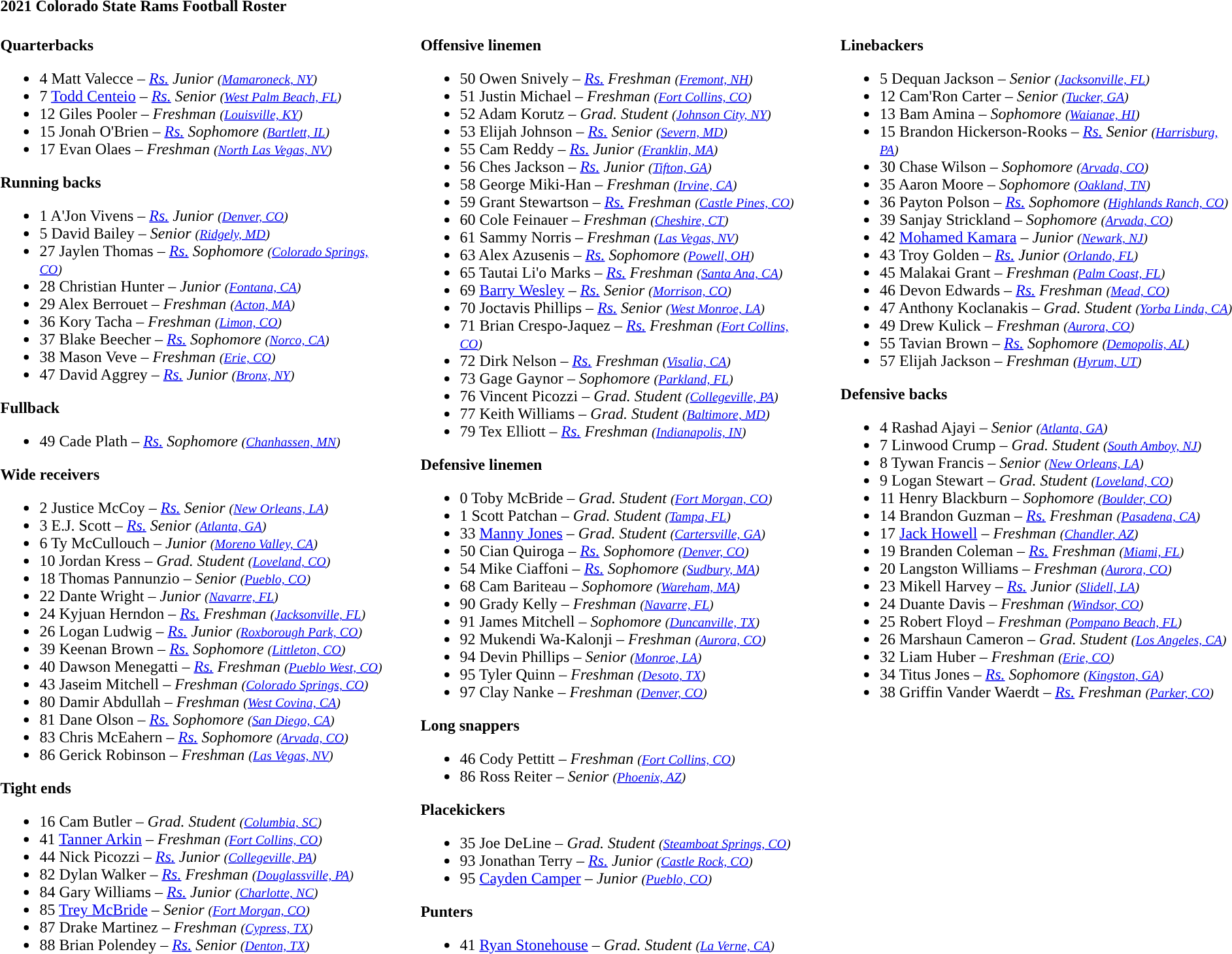<table class="toccolours" style="text-align: left;">
<tr>
<td colspan=11><strong>2021 Colorado State Rams Football Roster</strong></td>
</tr>
<tr>
<td valign="top"><br><strong>Quarterbacks</strong><ul><li>4 Matt Valecce – <em><a href='#'>Rs.</a> Junior <small>(<a href='#'>Mamaroneck, NY</a>)</small></em></li><li>7 <a href='#'>Todd Centeio</a> – <em><a href='#'>Rs.</a> Senior <small>(<a href='#'>West Palm Beach, FL</a>)</small></em></li><li>12 Giles Pooler – <em>Freshman <small>(<a href='#'>Louisville, KY</a>)</small></em></li><li>15 Jonah O'Brien – <em><a href='#'>Rs.</a> Sophomore <small>(<a href='#'>Bartlett, IL</a>)</small></em></li><li>17 Evan Olaes – <em>Freshman <small>(<a href='#'>North Las Vegas, NV</a>)</small></em></li></ul><strong>Running backs</strong><ul><li>1 A'Jon Vivens – <em><a href='#'>Rs.</a> Junior <small>(<a href='#'>Denver, CO</a>)</small></em></li><li>5 David Bailey – <em>Senior <small>(<a href='#'>Ridgely, MD</a>)</small></em></li><li>27 Jaylen Thomas – <em><a href='#'>Rs.</a> Sophomore <small>(<a href='#'>Colorado Springs, CO</a>)</small></em></li><li>28 Christian Hunter – <em>Junior <small>(<a href='#'>Fontana, CA</a>)</small></em></li><li>29 Alex Berrouet – <em>Freshman <small>(<a href='#'>Acton, MA</a>)</small></em></li><li>36 Kory Tacha – <em>Freshman <small>(<a href='#'>Limon, CO</a>)</small></em></li><li>37 Blake Beecher – <em><a href='#'>Rs.</a> Sophomore <small>(<a href='#'>Norco, CA</a>)</small></em></li><li>38 Mason Veve – <em>Freshman <small>(<a href='#'>Erie, CO</a>)</small></em></li><li>47 David Aggrey – <em><a href='#'>Rs.</a> Junior <small>(<a href='#'>Bronx, NY</a>)</small></em></li></ul><strong>Fullback</strong><ul><li>49 Cade Plath – <em><a href='#'>Rs.</a> Sophomore <small>(<a href='#'>Chanhassen, MN</a>)</small></em></li></ul><strong>Wide receivers</strong><ul><li>2 Justice McCoy – <em><a href='#'>Rs.</a> Senior <small>(<a href='#'>New Orleans, LA</a>)</small></em></li><li>3 E.J. Scott – <em><a href='#'>Rs.</a> Senior <small>(<a href='#'>Atlanta, GA</a>)</small></em></li><li>6 Ty McCullouch – <em>Junior <small>(<a href='#'>Moreno Valley, CA</a>)</small></em></li><li>10 Jordan Kress – <em>Grad. Student <small>(<a href='#'>Loveland, CO</a>)</small></em></li><li>18 Thomas Pannunzio – <em>Senior <small>(<a href='#'>Pueblo, CO</a>)</small></em></li><li>22 Dante Wright – <em>Junior <small>(<a href='#'>Navarre, FL</a>)</small></em></li><li>24 Kyjuan Herndon – <em><a href='#'>Rs.</a> Freshman <small>(<a href='#'>Jacksonville, FL</a>)</small></em></li><li>26 Logan Ludwig – <em><a href='#'>Rs.</a> Junior <small>(<a href='#'>Roxborough Park, CO</a>)</small></em></li><li>39 Keenan Brown – <em><a href='#'>Rs.</a> Sophomore <small>(<a href='#'>Littleton, CO</a>)</small></em></li><li>40 Dawson Menegatti – <em><a href='#'>Rs.</a> Freshman <small>(<a href='#'>Pueblo West, CO</a>)</small></em></li><li>43 Jaseim Mitchell – <em>Freshman <small>(<a href='#'>Colorado Springs, CO</a>)</small></em></li><li>80 Damir Abdullah – <em>Freshman <small>(<a href='#'>West Covina, CA</a>)</small></em></li><li>81 Dane Olson – <em><a href='#'>Rs.</a> Sophomore <small>(<a href='#'>San Diego, CA</a>)</small></em></li><li>83 Chris McEahern – <em><a href='#'>Rs.</a> Sophomore <small>(<a href='#'>Arvada, CO</a>)</small></em></li><li>86 Gerick Robinson – <em>Freshman <small>(<a href='#'>Las Vegas, NV</a>)</small></em></li></ul><strong>Tight ends</strong><ul><li>16 Cam Butler – <em>Grad. Student <small>(<a href='#'>Columbia, SC</a>)</small></em></li><li>41 <a href='#'>Tanner Arkin</a> – <em>Freshman <small>(<a href='#'>Fort Collins, CO</a>)</small></em></li><li>44 Nick Picozzi – <em><a href='#'>Rs.</a> Junior <small>(<a href='#'>Collegeville, PA</a>)</small></em></li><li>82 Dylan Walker – <em><a href='#'>Rs.</a> Freshman <small>(<a href='#'>Douglassville, PA</a>)</small></em></li><li>84 Gary Williams – <em><a href='#'>Rs.</a> Junior <small>(<a href='#'>Charlotte, NC</a>)</small></em></li><li>85 <a href='#'>Trey McBride</a> – <em>Senior <small>(<a href='#'>Fort Morgan, CO</a>)</small></em></li><li>87 Drake Martinez – <em>Freshman <small>(<a href='#'>Cypress, TX</a>)</small></em></li><li>88 Brian Polendey – <em><a href='#'>Rs.</a> Senior <small>(<a href='#'>Denton, TX</a>)</small></em></li></ul></td>
<td width="25"> </td>
<td valign="top"><br><strong>Offensive linemen</strong><ul><li>50 Owen Snively – <em><a href='#'>Rs.</a> Freshman <small>(<a href='#'>Fremont, NH</a>)</small></em></li><li>51 Justin Michael – <em>Freshman <small>(<a href='#'>Fort Collins, CO</a>)</small></em></li><li>52 Adam Korutz – <em>Grad. Student <small>(<a href='#'>Johnson City, NY</a>)</small></em></li><li>53 Elijah Johnson – <em><a href='#'>Rs.</a> Senior <small>(<a href='#'>Severn, MD</a>)</small></em></li><li>55 Cam Reddy – <em><a href='#'>Rs.</a> Junior <small>(<a href='#'>Franklin, MA</a>)</small></em></li><li>56 Ches Jackson – <em><a href='#'>Rs.</a> Junior <small>(<a href='#'>Tifton, GA</a>)</small></em></li><li>58 George Miki-Han – <em>Freshman <small>(<a href='#'>Irvine, CA</a>)</small></em></li><li>59 Grant Stewartson – <em><a href='#'>Rs.</a> Freshman <small>(<a href='#'>Castle Pines, CO</a>)</small></em></li><li>60 Cole Feinauer – <em>Freshman <small>(<a href='#'>Cheshire, CT</a>)</small></em></li><li>61 Sammy Norris – <em>Freshman <small>(<a href='#'>Las Vegas, NV</a>)</small></em></li><li>63 Alex Azusenis – <em><a href='#'>Rs.</a> Sophomore <small>(<a href='#'>Powell, OH</a>)</small></em></li><li>65 Tautai Li'o Marks – <em><a href='#'>Rs.</a> Freshman <small>(<a href='#'>Santa Ana, CA</a>)</small></em></li><li>69 <a href='#'>Barry Wesley</a> – <em><a href='#'>Rs.</a> Senior <small>(<a href='#'>Morrison, CO</a>)</small></em></li><li>70 Joctavis Phillips – <em><a href='#'>Rs.</a> Senior <small>(<a href='#'>West Monroe, LA</a>)</small></em></li><li>71 Brian Crespo-Jaquez – <em><a href='#'>Rs.</a> Freshman <small>(<a href='#'>Fort Collins, CO</a>)</small></em></li><li>72 Dirk Nelson – <em><a href='#'>Rs.</a> Freshman <small>(<a href='#'>Visalia, CA</a>)</small></em></li><li>73 Gage Gaynor – <em>Sophomore <small>(<a href='#'>Parkland, FL</a>)</small></em></li><li>76 Vincent Picozzi – <em>Grad. Student <small>(<a href='#'>Collegeville, PA</a>)</small></em></li><li>77 Keith Williams – <em>Grad. Student <small>(<a href='#'>Baltimore, MD</a>)</small></em></li><li>79 Tex Elliott – <em><a href='#'>Rs.</a> Freshman <small>(<a href='#'>Indianapolis, IN</a>)</small></em></li></ul><strong>Defensive linemen</strong><ul><li>0 Toby McBride – <em>Grad. Student <small>(<a href='#'>Fort Morgan, CO</a>)</small></em></li><li>1 Scott Patchan – <em>Grad. Student <small>(<a href='#'>Tampa, FL</a>)</small></em></li><li>33 <a href='#'>Manny Jones</a> – <em>Grad. Student <small>(<a href='#'>Cartersville, GA</a>)</small></em></li><li>50 Cian Quiroga – <em><a href='#'>Rs.</a> Sophomore <small>(<a href='#'>Denver, CO</a>)</small></em></li><li>54 Mike Ciaffoni – <em><a href='#'>Rs.</a> Sophomore <small>(<a href='#'>Sudbury, MA</a>)</small></em></li><li>68 Cam Bariteau – <em>Sophomore <small>(<a href='#'>Wareham, MA</a>)</small></em></li><li>90 Grady Kelly – <em>Freshman <small>(<a href='#'>Navarre, FL</a>)</small></em></li><li>91 James Mitchell – <em>Sophomore <small>(<a href='#'>Duncanville, TX</a>)</small></em></li><li>92 Mukendi Wa-Kalonji – <em>Freshman <small>(<a href='#'>Aurora, CO</a>)</small></em></li><li>94 Devin Phillips – <em>Senior <small>(<a href='#'>Monroe, LA</a>)</small></em></li><li>95 Tyler Quinn – <em>Freshman <small>(<a href='#'>Desoto, TX</a>)</small></em></li><li>97 Clay Nanke – <em>Freshman <small>(<a href='#'>Denver, CO</a>)</small></em></li></ul><strong>Long snappers</strong><ul><li>46 Cody Pettitt – <em>Freshman <small>(<a href='#'>Fort Collins, CO</a>)</small></em></li><li>86 Ross Reiter – <em>Senior <small>(<a href='#'>Phoenix, AZ</a>)</small></em></li></ul><strong>Placekickers</strong><ul><li>35 Joe DeLine – <em>Grad. Student <small>(<a href='#'>Steamboat Springs, CO</a>)</small></em></li><li>93 Jonathan Terry – <em><a href='#'>Rs.</a> Junior <small>(<a href='#'>Castle Rock, CO</a>)</small></em></li><li>95 <a href='#'>Cayden Camper</a> – <em>Junior <small>(<a href='#'>Pueblo, CO</a>)</small></em></li></ul><strong>Punters</strong><ul><li>41 <a href='#'>Ryan Stonehouse</a> – <em>Grad. Student <small>(<a href='#'>La Verne, CA</a>)</small></em></li></ul></td>
<td width="25"> </td>
<td valign="top"><br><strong>Linebackers</strong><ul><li>5 Dequan Jackson – <em>Senior <small>(<a href='#'>Jacksonville, FL</a>)</small></em></li><li>12 Cam'Ron Carter – <em>Senior <small>(<a href='#'>Tucker, GA</a>)</small></em></li><li>13 Bam Amina – <em>Sophomore <small>(<a href='#'>Waianae, HI</a>)</small></em></li><li>15 Brandon Hickerson-Rooks – <em><a href='#'>Rs.</a> Senior <small>(<a href='#'>Harrisburg, PA</a>)</small></em></li><li>30 Chase Wilson – <em>Sophomore <small>(<a href='#'>Arvada, CO</a>)</small></em></li><li>35 Aaron Moore – <em>Sophomore <small>(<a href='#'>Oakland, TN</a>)</small></em></li><li>36 Payton Polson – <em><a href='#'>Rs.</a> Sophomore <small>(<a href='#'>Highlands Ranch, CO</a>)</small></em></li><li>39 Sanjay Strickland – <em>Sophomore <small>(<a href='#'>Arvada, CO</a>)</small></em></li><li>42 <a href='#'>Mohamed Kamara</a> – <em>Junior <small>(<a href='#'>Newark, NJ</a>)</small></em></li><li>43 Troy Golden – <em><a href='#'>Rs.</a> Junior <small>(<a href='#'>Orlando, FL</a>)</small></em></li><li>45 Malakai Grant – <em>Freshman <small>(<a href='#'>Palm Coast, FL</a>)</small></em></li><li>46 Devon Edwards – <em><a href='#'>Rs.</a> Freshman <small>(<a href='#'>Mead, CO</a>)</small></em></li><li>47 Anthony Koclanakis – <em>Grad. Student <small>(<a href='#'>Yorba Linda, CA</a>)</small></em></li><li>49 Drew Kulick – <em>Freshman <small>(<a href='#'>Aurora, CO</a>)</small></em></li><li>55 Tavian Brown – <em><a href='#'>Rs.</a> Sophomore <small>(<a href='#'>Demopolis, AL</a>)</small></em></li><li>57 Elijah Jackson – <em>Freshman <small>(<a href='#'>Hyrum, UT</a>)</small></em></li></ul><strong>Defensive backs</strong><ul><li>4 Rashad Ajayi – <em>Senior <small>(<a href='#'>Atlanta, GA</a>)</small></em></li><li>7 Linwood Crump – <em>Grad. Student <small>(<a href='#'>South Amboy, NJ</a>)</small></em></li><li>8 Tywan Francis – <em>Senior <small>(<a href='#'>New Orleans, LA</a>)</small></em></li><li>9 Logan Stewart – <em>Grad. Student <small>(<a href='#'>Loveland, CO</a>)</small></em></li><li>11 Henry Blackburn – <em>Sophomore <small>(<a href='#'>Boulder, CO</a>)</small></em></li><li>14 Brandon Guzman – <em><a href='#'>Rs.</a> Freshman <small>(<a href='#'>Pasadena, CA</a>)</small></em></li><li>17 <a href='#'>Jack Howell</a> – <em>Freshman <small>(<a href='#'>Chandler, AZ</a>)</small></em></li><li>19 Branden Coleman – <em><a href='#'>Rs.</a> Freshman <small>(<a href='#'>Miami, FL</a>)</small></em></li><li>20 Langston Williams – <em>Freshman <small>(<a href='#'>Aurora, CO</a>)</small></em></li><li>23 Mikell Harvey – <em><a href='#'>Rs.</a> Junior <small>(<a href='#'>Slidell, LA</a>)</small></em></li><li>24 Duante Davis – <em>Freshman <small>(<a href='#'>Windsor, CO</a>)</small></em></li><li>25 Robert Floyd – <em>Freshman <small>(<a href='#'>Pompano Beach, FL</a>)</small></em></li><li>26 Marshaun Cameron – <em>Grad. Student <small>(<a href='#'>Los Angeles, CA</a>)</small></em></li><li>32 Liam Huber – <em>Freshman <small>(<a href='#'>Erie, CO</a>)</small></em></li><li>34 Titus Jones – <em><a href='#'>Rs.</a> Sophomore <small>(<a href='#'>Kingston, GA</a>)</small></em></li><li>38 Griffin Vander Waerdt – <em><a href='#'>Rs.</a> Freshman <small>(<a href='#'>Parker, CO</a>)</small></em></li></ul></td>
</tr>
</table>
